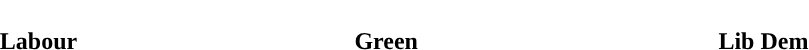<table style="width:60%; text-align:center;">
<tr style="color:white;">
<td style="background:"><strong>26</strong></td>
<td style="background:"><strong>10</strong></td>
<td style="background:"><strong>3</strong></td>
</tr>
<tr>
<td><span><strong>Labour</strong></span></td>
<td><span><strong>Green</strong></span></td>
<td><span><strong>Lib Dem</strong></span></td>
</tr>
</table>
